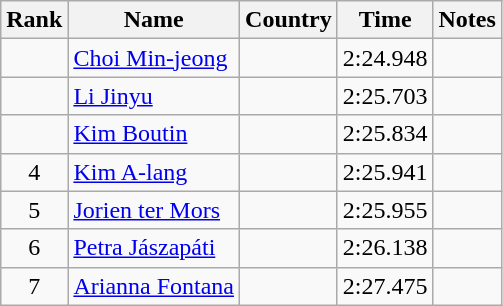<table class="wikitable sortable" style="text-align:center">
<tr>
<th>Rank</th>
<th>Name</th>
<th>Country</th>
<th>Time</th>
<th>Notes</th>
</tr>
<tr>
<td></td>
<td align=left><a href='#'>Choi Min-jeong</a></td>
<td align="left"></td>
<td>2:24.948</td>
<td></td>
</tr>
<tr>
<td></td>
<td align=left><a href='#'>Li Jinyu</a></td>
<td align="left"></td>
<td>2:25.703</td>
<td></td>
</tr>
<tr>
<td></td>
<td align=left><a href='#'>Kim Boutin</a></td>
<td align="left"></td>
<td>2:25.834</td>
<td></td>
</tr>
<tr>
<td>4</td>
<td align=left><a href='#'>Kim A-lang</a></td>
<td align="left"></td>
<td>2:25.941</td>
<td></td>
</tr>
<tr>
<td>5</td>
<td align=left><a href='#'>Jorien ter Mors</a></td>
<td align=left></td>
<td>2:25.955</td>
<td></td>
</tr>
<tr>
<td>6</td>
<td align=left><a href='#'>Petra Jászapáti</a></td>
<td align="left"></td>
<td>2:26.138</td>
<td></td>
</tr>
<tr>
<td>7</td>
<td align=left><a href='#'>Arianna Fontana</a></td>
<td align=left></td>
<td>2:27.475</td>
<td></td>
</tr>
</table>
